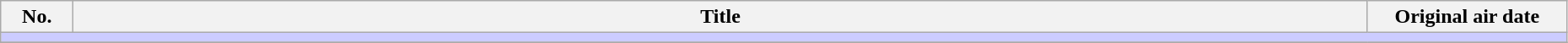<table class="wikitable" width="98%">
<tr>
<th width="50">No.</th>
<th>Title</th>
<th width="150">Original air date</th>
</tr>
<tr>
<td colspan="150" bgcolor="#CCF"></td>
</tr>
<tr>
</tr>
</table>
